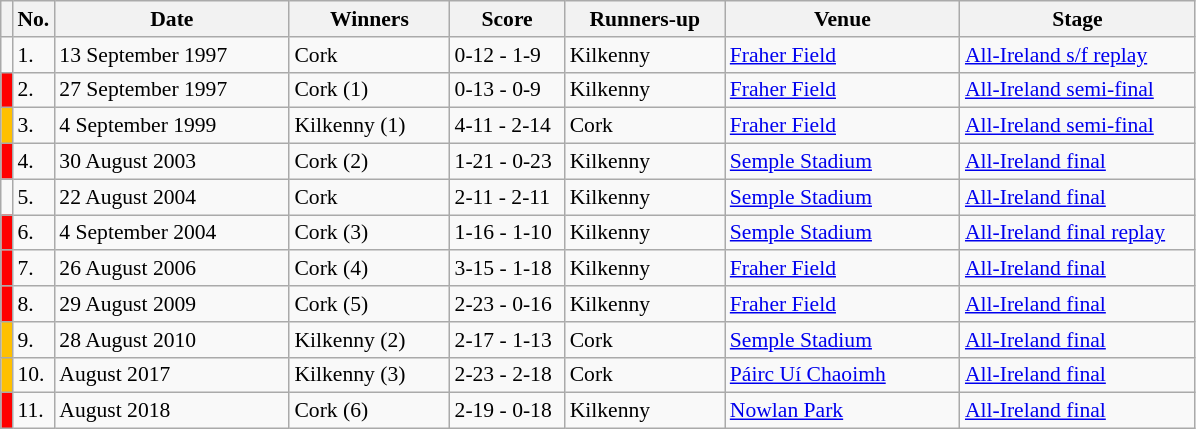<table class="wikitable" style="font-size:90%">
<tr>
<th width=1></th>
<th width=5>No.</th>
<th width=150>Date</th>
<th width=100>Winners</th>
<th width=70>Score</th>
<th width=100>Runners-up</th>
<th width=150>Venue</th>
<th width=150>Stage</th>
</tr>
<tr>
<td></td>
<td>1.</td>
<td>13 September 1997</td>
<td>Cork</td>
<td>0-12 - 1-9</td>
<td>Kilkenny</td>
<td><a href='#'>Fraher Field</a></td>
<td><a href='#'>All-Ireland s/f replay</a></td>
</tr>
<tr>
<td style="background-color:#FF0000"></td>
<td>2.</td>
<td>27 September 1997</td>
<td>Cork (1)</td>
<td>0-13 - 0-9</td>
<td>Kilkenny</td>
<td><a href='#'>Fraher Field</a></td>
<td><a href='#'>All-Ireland semi-final</a></td>
</tr>
<tr>
<td style="background-color:#FFC000"></td>
<td>3.</td>
<td>4 September 1999</td>
<td>Kilkenny (1)</td>
<td>4-11 - 2-14</td>
<td>Cork</td>
<td><a href='#'>Fraher Field</a></td>
<td><a href='#'>All-Ireland semi-final</a></td>
</tr>
<tr>
<td style="background-color:#FF0000"></td>
<td>4.</td>
<td>30 August 2003</td>
<td>Cork (2)</td>
<td>1-21 - 0-23</td>
<td>Kilkenny</td>
<td><a href='#'>Semple Stadium</a></td>
<td><a href='#'>All-Ireland final</a></td>
</tr>
<tr>
<td></td>
<td>5.</td>
<td>22 August 2004</td>
<td>Cork</td>
<td>2-11 - 2-11</td>
<td>Kilkenny</td>
<td><a href='#'>Semple Stadium</a></td>
<td><a href='#'>All-Ireland final</a></td>
</tr>
<tr>
<td style="background-color:#FF0000"></td>
<td>6.</td>
<td>4 September 2004</td>
<td>Cork (3)</td>
<td>1-16 - 1-10</td>
<td>Kilkenny</td>
<td><a href='#'>Semple Stadium</a></td>
<td><a href='#'>All-Ireland final replay</a></td>
</tr>
<tr>
<td style="background-color:#FF0000"></td>
<td>7.</td>
<td>26 August 2006</td>
<td>Cork (4)</td>
<td>3-15 - 1-18</td>
<td>Kilkenny</td>
<td><a href='#'>Fraher Field</a></td>
<td><a href='#'>All-Ireland final</a></td>
</tr>
<tr>
<td style="background-color:#FF0000"></td>
<td>8.</td>
<td>29 August 2009</td>
<td>Cork (5)</td>
<td>2-23 - 0-16</td>
<td>Kilkenny</td>
<td><a href='#'>Fraher Field</a></td>
<td><a href='#'>All-Ireland final</a></td>
</tr>
<tr>
<td style="background-color:#FFC000"></td>
<td>9.</td>
<td>28 August 2010</td>
<td>Kilkenny (2)</td>
<td>2-17 - 1-13</td>
<td>Cork</td>
<td><a href='#'>Semple Stadium</a></td>
<td><a href='#'>All-Ireland final</a></td>
</tr>
<tr>
<td style="background-color:#FFC000"></td>
<td>10.</td>
<td>August 2017</td>
<td>Kilkenny (3)</td>
<td>2-23 - 2-18</td>
<td>Cork</td>
<td><a href='#'>Páirc Uí Chaoimh</a></td>
<td><a href='#'>All-Ireland final</a></td>
</tr>
<tr>
<td style="background-color:#FF0000"></td>
<td>11.</td>
<td>August 2018</td>
<td>Cork (6)</td>
<td>2-19 - 0-18</td>
<td>Kilkenny</td>
<td><a href='#'>Nowlan Park</a></td>
<td><a href='#'>All-Ireland final</a></td>
</tr>
</table>
